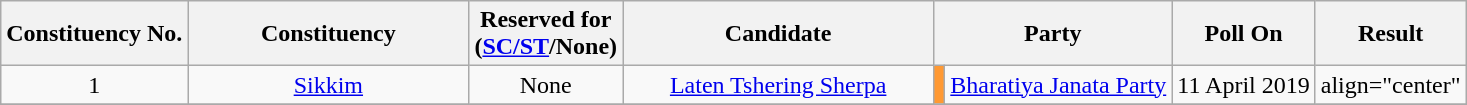<table class="wikitable sortable" style="text-align:center;">
<tr>
<th>Constituency No.</th>
<th style="width:180px;">Constituency</th>
<th>Reserved for<br>(<a href='#'>SC/ST</a>/None)</th>
<th style="width:200px;">Candidate</th>
<th colspan="2">Party</th>
<th>Poll On</th>
<th>Result</th>
</tr>
<tr>
<td align="center">1</td>
<td><a href='#'>Sikkim</a></td>
<td align="center">None</td>
<td><a href='#'>Laten Tshering Sherpa</a></td>
<td bgcolor=#FF9933></td>
<td><a href='#'>Bharatiya Janata Party</a></td>
<td align="center">11 April 2019</td>
<td>align="center" </td>
</tr>
<tr>
</tr>
</table>
